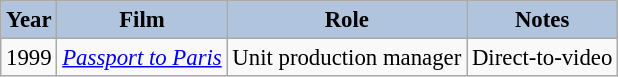<table class="wikitable" style="font-size:95%;">
<tr>
<th style="background:#B0C4DE;">Year</th>
<th style="background:#B0C4DE;">Film</th>
<th style="background:#B0C4DE;">Role</th>
<th style="background:#B0C4DE;">Notes</th>
</tr>
<tr>
<td>1999</td>
<td><em><a href='#'>Passport to Paris</a></em></td>
<td>Unit production manager</td>
<td>Direct-to-video</td>
</tr>
</table>
